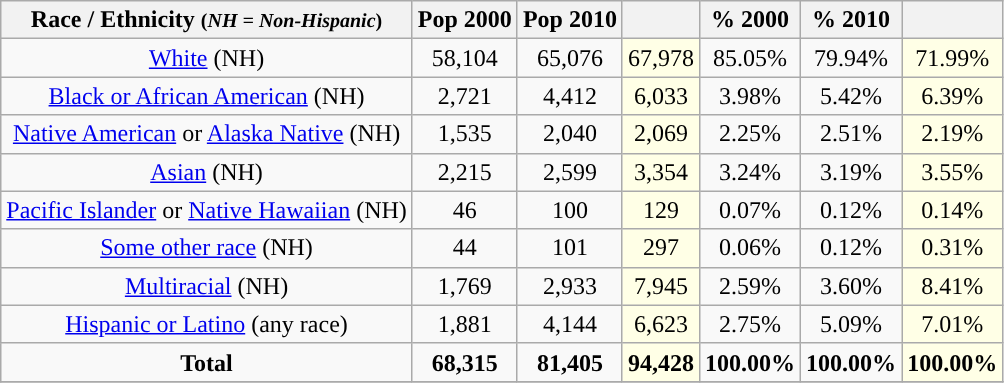<table class="wikitable" style="text-align:center;">
<tr>
<th>Race / Ethnicity <small>(<em>NH = Non-Hispanic</em>)</small></th>
<th>Pop 2000</th>
<th>Pop 2010</th>
<th></th>
<th>% 2000</th>
<th>% 2010</th>
<th></th>
</tr>
<tr>
<td><a href='#'>White</a> (NH)</td>
<td>58,104</td>
<td>65,076</td>
<td style='background: #ffffe6;'>67,978</td>
<td>85.05%</td>
<td>79.94%</td>
<td style='background: #ffffe6;'>71.99%</td>
</tr>
<tr>
<td><a href='#'>Black or African American</a> (NH)</td>
<td>2,721</td>
<td>4,412</td>
<td style='background: #ffffe6;'>6,033</td>
<td>3.98%</td>
<td>5.42%</td>
<td style='background: #ffffe6;'>6.39%</td>
</tr>
<tr>
<td><a href='#'>Native American</a> or <a href='#'>Alaska Native</a> (NH)</td>
<td>1,535</td>
<td>2,040</td>
<td style='background: #ffffe6;'>2,069</td>
<td>2.25%</td>
<td>2.51%</td>
<td style='background: #ffffe6;'>2.19%</td>
</tr>
<tr>
<td><a href='#'>Asian</a> (NH)</td>
<td>2,215</td>
<td>2,599</td>
<td style='background: #ffffe6;'>3,354</td>
<td>3.24%</td>
<td>3.19%</td>
<td style='background: #ffffe6;'>3.55%</td>
</tr>
<tr>
<td><a href='#'>Pacific Islander</a> or <a href='#'>Native Hawaiian</a> (NH)</td>
<td>46</td>
<td>100</td>
<td style='background: #ffffe6;'>129</td>
<td>0.07%</td>
<td>0.12%</td>
<td style='background: #ffffe6;'>0.14%</td>
</tr>
<tr>
<td><a href='#'>Some other race</a> (NH)</td>
<td>44</td>
<td>101</td>
<td style='background: #ffffe6;'>297</td>
<td>0.06%</td>
<td>0.12%</td>
<td style='background: #ffffe6;'>0.31%</td>
</tr>
<tr>
<td><a href='#'>Multiracial</a> (NH)</td>
<td>1,769</td>
<td>2,933</td>
<td style='background: #ffffe6;'>7,945</td>
<td>2.59%</td>
<td>3.60%</td>
<td style='background: #ffffe6;'>8.41%</td>
</tr>
<tr>
<td><a href='#'>Hispanic or Latino</a> (any race)</td>
<td>1,881</td>
<td>4,144</td>
<td style='background: #ffffe6;'>6,623</td>
<td>2.75%</td>
<td>5.09%</td>
<td style='background: #ffffe6;'>7.01%</td>
</tr>
<tr>
<td><strong>Total</strong></td>
<td><strong>68,315</strong></td>
<td><strong>81,405</strong></td>
<td style='background: #ffffe6;'><strong>94,428</strong></td>
<td><strong>100.00%</strong></td>
<td><strong>100.00%</strong></td>
<td style='background: #ffffe6;'><strong>100.00%</strong></td>
</tr>
<tr>
</tr>
</table>
